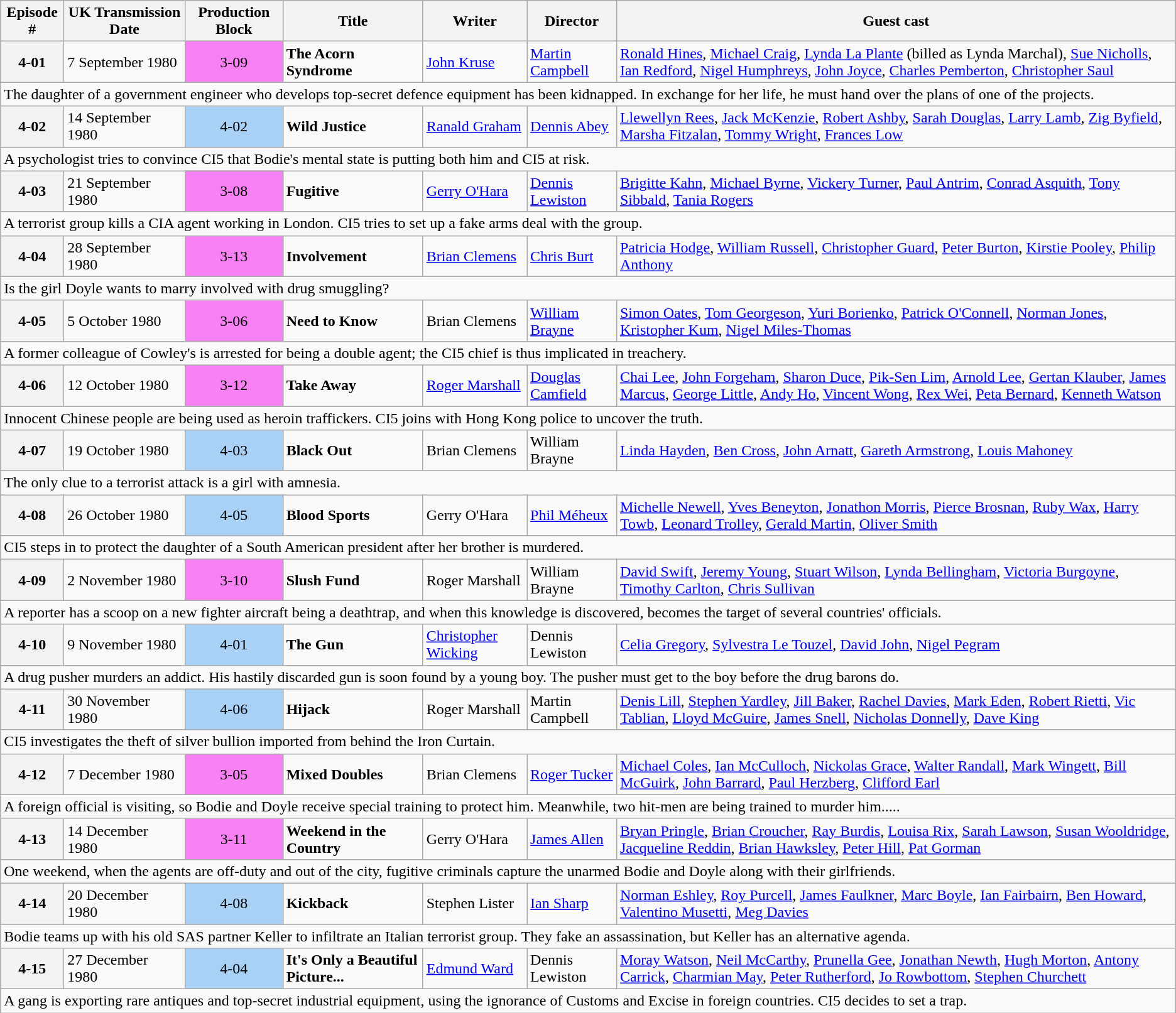<table class="wikitable">
<tr>
<th>Episode #</th>
<th>UK Transmission Date</th>
<th>Production Block</th>
<th>Title</th>
<th>Writer</th>
<th>Director</th>
<th>Guest cast</th>
</tr>
<tr id="The Acorn Syndrome">
<th style="text-align:center;">4-01</th>
<td>7 September 1980</td>
<td style="background: #F781F3; text-align:center;">3-09</td>
<td><strong>The Acorn Syndrome</strong></td>
<td><a href='#'>John Kruse</a></td>
<td><a href='#'>Martin Campbell</a></td>
<td><a href='#'>Ronald Hines</a>, <a href='#'>Michael Craig</a>, <a href='#'>Lynda La Plante</a> (billed as Lynda Marchal), <a href='#'>Sue Nicholls</a>, <a href='#'>Ian Redford</a>, <a href='#'>Nigel Humphreys</a>, <a href='#'>John Joyce</a>, <a href='#'>Charles Pemberton</a>, <a href='#'>Christopher Saul</a></td>
</tr>
<tr>
<td colspan="7">The daughter of a government engineer who develops top-secret defence equipment has been kidnapped. In exchange for her life, he must hand over the plans of one of the projects.</td>
</tr>
<tr id="Wild Justice">
<th style="text-align:center;">4-02</th>
<td>14 September 1980</td>
<td style="background: #A9D0F5; text-align:center;">4-02</td>
<td><strong>Wild Justice</strong></td>
<td><a href='#'>Ranald Graham</a></td>
<td><a href='#'>Dennis Abey</a></td>
<td><a href='#'>Llewellyn Rees</a>, <a href='#'>Jack McKenzie</a>, <a href='#'>Robert Ashby</a>, <a href='#'>Sarah Douglas</a>, <a href='#'>Larry Lamb</a>, <a href='#'>Zig Byfield</a>, <a href='#'>Marsha Fitzalan</a>, <a href='#'>Tommy Wright</a>, <a href='#'>Frances Low</a></td>
</tr>
<tr>
<td colspan="7">A psychologist tries to convince CI5 that Bodie's mental state is putting both him and CI5 at risk.</td>
</tr>
<tr id="Fugitive">
<th style="text-align:center;">4-03</th>
<td>21 September 1980</td>
<td style="background: #F781F3; text-align:center;">3-08</td>
<td><strong>Fugitive</strong></td>
<td><a href='#'>Gerry O'Hara</a></td>
<td><a href='#'>Dennis Lewiston</a></td>
<td><a href='#'>Brigitte Kahn</a>, <a href='#'>Michael Byrne</a>, <a href='#'>Vickery Turner</a>, <a href='#'>Paul Antrim</a>, <a href='#'>Conrad Asquith</a>, <a href='#'>Tony Sibbald</a>, <a href='#'>Tania Rogers</a></td>
</tr>
<tr>
<td colspan="7">A terrorist group kills a CIA agent working in London. CI5 tries to set up a fake arms deal with the group.</td>
</tr>
<tr id="Involvement">
<th style="text-align:center;">4-04</th>
<td>28 September 1980</td>
<td style="background: #F781F3; text-align:center;">3-13</td>
<td><strong>Involvement</strong></td>
<td><a href='#'>Brian Clemens</a></td>
<td><a href='#'>Chris Burt</a></td>
<td><a href='#'>Patricia Hodge</a>, <a href='#'>William Russell</a>, <a href='#'>Christopher Guard</a>, <a href='#'>Peter Burton</a>, <a href='#'>Kirstie Pooley</a>, <a href='#'>Philip Anthony</a></td>
</tr>
<tr>
<td colspan="7">Is the girl Doyle wants to marry involved with drug smuggling?</td>
</tr>
<tr id="Need to Know">
<th style="text-align:center;">4-05</th>
<td>5 October 1980</td>
<td style="background: #F781F3; text-align:center;">3-06</td>
<td><strong>Need to Know</strong></td>
<td>Brian Clemens</td>
<td><a href='#'>William Brayne</a></td>
<td><a href='#'>Simon Oates</a>, <a href='#'>Tom Georgeson</a>, <a href='#'>Yuri Borienko</a>, <a href='#'>Patrick O'Connell</a>, <a href='#'>Norman Jones</a>, <a href='#'>Kristopher Kum</a>, <a href='#'>Nigel Miles-Thomas</a></td>
</tr>
<tr>
<td colspan="7">A former colleague of Cowley's is arrested for being a double agent; the CI5 chief is thus implicated in treachery.</td>
</tr>
<tr id="Take Away">
<th style="text-align:center;">4-06</th>
<td>12 October 1980</td>
<td style="background: #F781F3; text-align:center;">3-12</td>
<td><strong>Take Away</strong></td>
<td><a href='#'>Roger Marshall</a></td>
<td><a href='#'>Douglas Camfield</a></td>
<td><a href='#'>Chai Lee</a>, <a href='#'>John Forgeham</a>, <a href='#'>Sharon Duce</a>, <a href='#'>Pik-Sen Lim</a>, <a href='#'>Arnold Lee</a>, <a href='#'>Gertan Klauber</a>, <a href='#'>James Marcus</a>, <a href='#'>George Little</a>, <a href='#'>Andy Ho</a>, <a href='#'>Vincent Wong</a>, <a href='#'>Rex Wei</a>, <a href='#'>Peta Bernard</a>, <a href='#'>Kenneth Watson</a></td>
</tr>
<tr>
<td colspan="7">Innocent Chinese people are being used as heroin traffickers. CI5 joins with Hong Kong police to uncover the truth.</td>
</tr>
<tr id="Black Out">
<th style="text-align:center;">4-07</th>
<td>19 October 1980</td>
<td style="background: #A9D0F5; text-align:center;">4-03</td>
<td><strong>Black Out</strong></td>
<td>Brian Clemens</td>
<td>William Brayne</td>
<td><a href='#'>Linda Hayden</a>, <a href='#'>Ben Cross</a>, <a href='#'>John Arnatt</a>, <a href='#'>Gareth Armstrong</a>, <a href='#'>Louis Mahoney</a></td>
</tr>
<tr>
<td colspan="7">The only clue to a terrorist attack is a girl with amnesia.</td>
</tr>
<tr id="Blood Sports">
<th style="text-align:center;">4-08</th>
<td>26 October 1980</td>
<td style="background: #A9D0F5; text-align:center;">4-05</td>
<td><strong>Blood Sports</strong></td>
<td>Gerry O'Hara</td>
<td><a href='#'>Phil Méheux</a></td>
<td><a href='#'>Michelle Newell</a>, <a href='#'>Yves Beneyton</a>, <a href='#'>Jonathon Morris</a>, <a href='#'>Pierce Brosnan</a>, <a href='#'>Ruby Wax</a>, <a href='#'>Harry Towb</a>, <a href='#'>Leonard Trolley</a>, <a href='#'>Gerald Martin</a>, <a href='#'>Oliver Smith</a></td>
</tr>
<tr>
<td colspan="7">CI5 steps in to protect the daughter of a South American president after her brother is murdered.</td>
</tr>
<tr id="Slush Fund">
<th style="text-align:center;">4-09</th>
<td>2 November 1980</td>
<td style="background: #F781F3; text-align:center;">3-10</td>
<td><strong>Slush Fund</strong></td>
<td>Roger Marshall</td>
<td>William Brayne</td>
<td><a href='#'>David Swift</a>, <a href='#'>Jeremy Young</a>, <a href='#'>Stuart Wilson</a>, <a href='#'>Lynda Bellingham</a>, <a href='#'>Victoria Burgoyne</a>, <a href='#'>Timothy Carlton</a>, <a href='#'>Chris Sullivan</a></td>
</tr>
<tr>
<td colspan="7">A reporter has a scoop on a new fighter aircraft being a deathtrap, and when this knowledge is discovered, becomes the target of several countries' officials.</td>
</tr>
<tr id="The Gun">
<th style="text-align:center;">4-10</th>
<td>9 November 1980</td>
<td style="background: #A9D0F5; text-align:center;">4-01</td>
<td><strong>The Gun</strong></td>
<td><a href='#'>Christopher Wicking</a></td>
<td>Dennis Lewiston</td>
<td><a href='#'>Celia Gregory</a>, <a href='#'>Sylvestra Le Touzel</a>, <a href='#'>David John</a>, <a href='#'>Nigel Pegram</a></td>
</tr>
<tr>
<td colspan="7">A drug pusher murders an addict. His hastily discarded gun is soon found by a young boy. The pusher must get to the boy before the drug barons do.</td>
</tr>
<tr id="Hijack">
<th style="text-align:center;">4-11</th>
<td>30 November 1980</td>
<td style="background: #A9D0F5; text-align:center;">4-06</td>
<td><strong>Hijack</strong></td>
<td>Roger Marshall</td>
<td>Martin Campbell</td>
<td><a href='#'>Denis Lill</a>, <a href='#'>Stephen Yardley</a>, <a href='#'>Jill Baker</a>, <a href='#'>Rachel Davies</a>, <a href='#'>Mark Eden</a>, <a href='#'>Robert Rietti</a>, <a href='#'>Vic Tablian</a>, <a href='#'>Lloyd McGuire</a>, <a href='#'>James Snell</a>, <a href='#'>Nicholas Donnelly</a>, <a href='#'>Dave King</a></td>
</tr>
<tr>
<td colspan="7">CI5 investigates the theft of silver bullion imported from behind the Iron Curtain.</td>
</tr>
<tr id="Mixed Doubles">
<th style="text-align:center;">4-12</th>
<td>7 December 1980</td>
<td style="background: #F781F3; text-align:center;">3-05</td>
<td><strong>Mixed Doubles</strong></td>
<td>Brian Clemens</td>
<td><a href='#'>Roger Tucker</a></td>
<td><a href='#'>Michael Coles</a>, <a href='#'>Ian McCulloch</a>, <a href='#'>Nickolas Grace</a>, <a href='#'>Walter Randall</a>, <a href='#'>Mark Wingett</a>, <a href='#'>Bill McGuirk</a>, <a href='#'>John Barrard</a>, <a href='#'>Paul Herzberg</a>, <a href='#'>Clifford Earl</a></td>
</tr>
<tr>
<td colspan="7">A foreign official is visiting, so Bodie and Doyle receive special training to protect him. Meanwhile, two hit-men are being trained to murder him.....</td>
</tr>
<tr id="Weekend in the Country">
<th style="text-align:center;">4-13</th>
<td>14 December 1980</td>
<td style="background: #F781F3; text-align:center;">3-11</td>
<td><strong>Weekend in the Country</strong></td>
<td>Gerry O'Hara</td>
<td><a href='#'>James Allen</a></td>
<td><a href='#'>Bryan Pringle</a>, <a href='#'>Brian Croucher</a>, <a href='#'>Ray Burdis</a>, <a href='#'>Louisa Rix</a>, <a href='#'>Sarah Lawson</a>, <a href='#'>Susan Wooldridge</a>, <a href='#'>Jacqueline Reddin</a>, <a href='#'>Brian Hawksley</a>, <a href='#'>Peter Hill</a>, <a href='#'>Pat Gorman</a></td>
</tr>
<tr>
<td colspan="7">One weekend, when the agents are off-duty and out of the city, fugitive criminals capture the unarmed Bodie and Doyle along with their girlfriends.</td>
</tr>
<tr id="Kickback">
<th style="text-align:center;">4-14</th>
<td>20 December 1980</td>
<td style="background: #A9D0F5; text-align:center;">4-08</td>
<td><strong>Kickback</strong></td>
<td>Stephen Lister</td>
<td><a href='#'>Ian Sharp</a></td>
<td><a href='#'>Norman Eshley</a>, <a href='#'>Roy Purcell</a>, <a href='#'>James Faulkner</a>, <a href='#'>Marc Boyle</a>, <a href='#'>Ian Fairbairn</a>, <a href='#'>Ben Howard</a>, <a href='#'>Valentino Musetti</a>, <a href='#'>Meg Davies</a></td>
</tr>
<tr>
<td colspan="7">Bodie teams up with his old SAS partner Keller to infiltrate an Italian terrorist group. They fake an assassination, but Keller has an alternative agenda.</td>
</tr>
<tr id="It's Only a Beautiful Picture...">
<th style="text-align:center;">4-15</th>
<td>27 December 1980</td>
<td style="background: #A9D0F5; text-align:center;">4-04</td>
<td><strong>It's Only a Beautiful Picture...</strong></td>
<td><a href='#'>Edmund Ward</a></td>
<td>Dennis Lewiston</td>
<td><a href='#'>Moray Watson</a>, <a href='#'>Neil McCarthy</a>, <a href='#'>Prunella Gee</a>, <a href='#'>Jonathan Newth</a>, <a href='#'>Hugh Morton</a>, <a href='#'>Antony Carrick</a>, <a href='#'>Charmian May</a>, <a href='#'>Peter Rutherford</a>, <a href='#'>Jo Rowbottom</a>, <a href='#'>Stephen Churchett</a></td>
</tr>
<tr>
<td colspan="7">A gang is exporting rare antiques and top-secret industrial equipment, using the ignorance of Customs and Excise in foreign countries. CI5 decides to set a trap.</td>
</tr>
</table>
